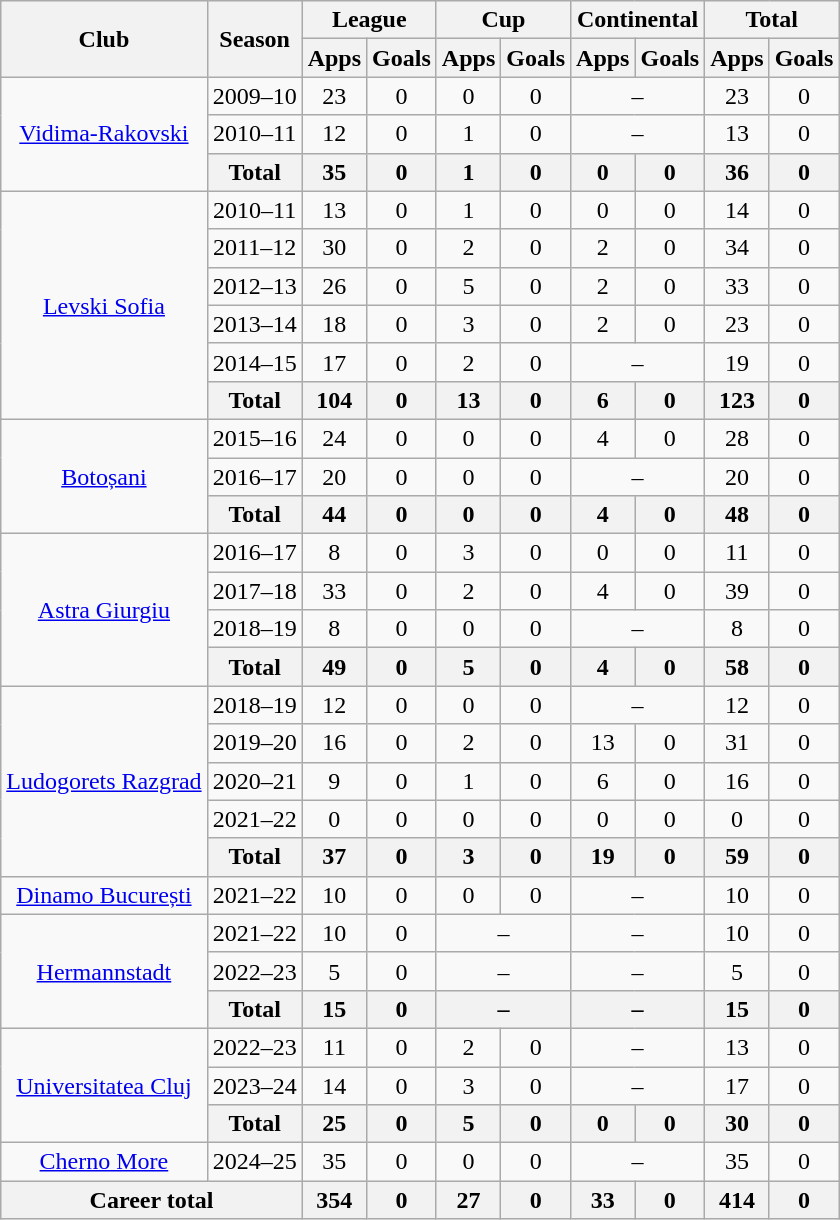<table class="wikitable" style="text-align:center">
<tr>
<th rowspan="2">Club</th>
<th rowspan="2">Season</th>
<th colspan="2">League</th>
<th colspan="2">Cup</th>
<th colspan="2">Continental</th>
<th colspan="2">Total</th>
</tr>
<tr>
<th>Apps</th>
<th>Goals</th>
<th>Apps</th>
<th>Goals</th>
<th>Apps</th>
<th>Goals</th>
<th>Apps</th>
<th>Goals</th>
</tr>
<tr>
<td rowspan="3"><a href='#'>Vidima-Rakovski</a></td>
<td>2009–10</td>
<td>23</td>
<td>0</td>
<td>0</td>
<td>0</td>
<td colspan="2">–</td>
<td>23</td>
<td>0</td>
</tr>
<tr>
<td>2010–11</td>
<td>12</td>
<td>0</td>
<td>1</td>
<td>0</td>
<td colspan="2">–</td>
<td>13</td>
<td>0</td>
</tr>
<tr>
<th colspan="1">Total</th>
<th>35</th>
<th>0</th>
<th>1</th>
<th>0</th>
<th>0</th>
<th>0</th>
<th>36</th>
<th>0</th>
</tr>
<tr>
<td rowspan="6"><a href='#'>Levski Sofia</a></td>
<td>2010–11</td>
<td>13</td>
<td>0</td>
<td>1</td>
<td>0</td>
<td>0</td>
<td>0</td>
<td>14</td>
<td>0</td>
</tr>
<tr>
<td>2011–12</td>
<td>30</td>
<td>0</td>
<td>2</td>
<td>0</td>
<td>2</td>
<td>0</td>
<td>34</td>
<td>0</td>
</tr>
<tr>
<td>2012–13</td>
<td>26</td>
<td>0</td>
<td>5</td>
<td>0</td>
<td>2</td>
<td>0</td>
<td>33</td>
<td>0</td>
</tr>
<tr>
<td>2013–14</td>
<td>18</td>
<td>0</td>
<td>3</td>
<td>0</td>
<td>2</td>
<td>0</td>
<td>23</td>
<td>0</td>
</tr>
<tr>
<td>2014–15</td>
<td>17</td>
<td>0</td>
<td>2</td>
<td>0</td>
<td colspan="2">–</td>
<td>19</td>
<td>0</td>
</tr>
<tr>
<th colspan="1">Total</th>
<th>104</th>
<th>0</th>
<th>13</th>
<th>0</th>
<th>6</th>
<th>0</th>
<th>123</th>
<th>0</th>
</tr>
<tr>
<td rowspan="3"><a href='#'>Botoșani</a></td>
<td>2015–16</td>
<td>24</td>
<td>0</td>
<td>0</td>
<td>0</td>
<td>4</td>
<td>0</td>
<td>28</td>
<td>0</td>
</tr>
<tr>
<td>2016–17</td>
<td>20</td>
<td>0</td>
<td>0</td>
<td>0</td>
<td colspan="2">–</td>
<td>20</td>
<td>0</td>
</tr>
<tr>
<th colspan="1">Total</th>
<th>44</th>
<th>0</th>
<th>0</th>
<th>0</th>
<th>4</th>
<th>0</th>
<th>48</th>
<th>0</th>
</tr>
<tr>
<td rowspan="4"><a href='#'>Astra Giurgiu</a></td>
<td>2016–17</td>
<td>8</td>
<td>0</td>
<td>3</td>
<td>0</td>
<td>0</td>
<td>0</td>
<td>11</td>
<td>0</td>
</tr>
<tr>
<td>2017–18</td>
<td>33</td>
<td>0</td>
<td>2</td>
<td>0</td>
<td>4</td>
<td>0</td>
<td>39</td>
<td>0</td>
</tr>
<tr>
<td>2018–19</td>
<td>8</td>
<td>0</td>
<td>0</td>
<td>0</td>
<td colspan="2">–</td>
<td>8</td>
<td>0</td>
</tr>
<tr>
<th colspan="1">Total</th>
<th>49</th>
<th>0</th>
<th>5</th>
<th>0</th>
<th>4</th>
<th>0</th>
<th>58</th>
<th>0</th>
</tr>
<tr>
<td rowspan="5"><a href='#'>Ludogorets Razgrad</a></td>
<td>2018–19</td>
<td>12</td>
<td>0</td>
<td>0</td>
<td>0</td>
<td colspan="2">–</td>
<td>12</td>
<td>0</td>
</tr>
<tr>
<td>2019–20</td>
<td>16</td>
<td>0</td>
<td>2</td>
<td>0</td>
<td>13</td>
<td>0</td>
<td>31</td>
<td>0</td>
</tr>
<tr>
<td>2020–21</td>
<td>9</td>
<td>0</td>
<td>1</td>
<td>0</td>
<td>6</td>
<td>0</td>
<td>16</td>
<td>0</td>
</tr>
<tr>
<td>2021–22</td>
<td>0</td>
<td>0</td>
<td>0</td>
<td>0</td>
<td>0</td>
<td>0</td>
<td>0</td>
<td>0</td>
</tr>
<tr>
<th colspan="1">Total</th>
<th>37</th>
<th>0</th>
<th>3</th>
<th>0</th>
<th>19</th>
<th>0</th>
<th>59</th>
<th>0</th>
</tr>
<tr>
<td><a href='#'>Dinamo București</a></td>
<td>2021–22</td>
<td>10</td>
<td>0</td>
<td>0</td>
<td>0</td>
<td colspan="2">–</td>
<td>10</td>
<td>0</td>
</tr>
<tr>
<td rowspan="3"><a href='#'>Hermannstadt</a></td>
<td>2021–22</td>
<td>10</td>
<td>0</td>
<td colspan="2">–</td>
<td colspan="2">–</td>
<td>10</td>
<td>0</td>
</tr>
<tr>
<td>2022–23</td>
<td>5</td>
<td>0</td>
<td colspan="2">–</td>
<td colspan="2">–</td>
<td>5</td>
<td>0</td>
</tr>
<tr>
<th colspan="1">Total</th>
<th>15</th>
<th>0</th>
<th colspan="2">–</th>
<th colspan="2">–</th>
<th>15</th>
<th>0</th>
</tr>
<tr>
<td rowspan="3"><a href='#'>Universitatea Cluj</a></td>
<td>2022–23</td>
<td>11</td>
<td>0</td>
<td>2</td>
<td>0</td>
<td colspan="2">–</td>
<td>13</td>
<td>0</td>
</tr>
<tr>
<td>2023–24</td>
<td>14</td>
<td>0</td>
<td>3</td>
<td>0</td>
<td colspan="2">–</td>
<td>17</td>
<td>0</td>
</tr>
<tr>
<th colspan="1">Total</th>
<th>25</th>
<th>0</th>
<th>5</th>
<th>0</th>
<th>0</th>
<th>0</th>
<th>30</th>
<th>0</th>
</tr>
<tr>
<td><a href='#'>Cherno More</a></td>
<td>2024–25</td>
<td>35</td>
<td>0</td>
<td>0</td>
<td>0</td>
<td colspan="2">–</td>
<td>35</td>
<td>0</td>
</tr>
<tr>
<th colspan="2">Career total</th>
<th>354</th>
<th>0</th>
<th>27</th>
<th>0</th>
<th>33</th>
<th>0</th>
<th>414</th>
<th>0</th>
</tr>
</table>
